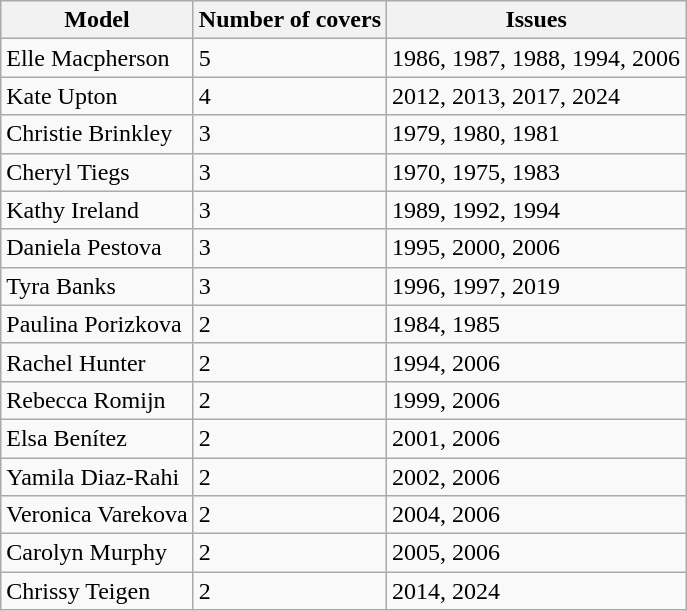<table class="wikitable">
<tr>
<th>Model</th>
<th>Number of covers</th>
<th>Issues</th>
</tr>
<tr>
<td>Elle Macpherson</td>
<td>5</td>
<td>1986, 1987, 1988, 1994, 2006</td>
</tr>
<tr>
<td>Kate Upton</td>
<td>4</td>
<td>2012, 2013, 2017, 2024</td>
</tr>
<tr>
<td>Christie Brinkley</td>
<td>3</td>
<td>1979, 1980, 1981</td>
</tr>
<tr>
<td>Cheryl Tiegs</td>
<td>3</td>
<td>1970, 1975, 1983</td>
</tr>
<tr>
<td>Kathy Ireland</td>
<td>3</td>
<td>1989, 1992, 1994</td>
</tr>
<tr>
<td>Daniela Pestova</td>
<td>3</td>
<td>1995, 2000, 2006</td>
</tr>
<tr>
<td>Tyra Banks</td>
<td>3</td>
<td>1996, 1997, 2019</td>
</tr>
<tr>
<td>Paulina Porizkova</td>
<td>2</td>
<td>1984, 1985</td>
</tr>
<tr>
<td>Rachel Hunter</td>
<td>2</td>
<td>1994, 2006</td>
</tr>
<tr>
<td>Rebecca Romijn</td>
<td>2</td>
<td>1999, 2006</td>
</tr>
<tr>
<td>Elsa Benítez</td>
<td>2</td>
<td>2001, 2006</td>
</tr>
<tr>
<td>Yamila Diaz-Rahi</td>
<td>2</td>
<td>2002, 2006</td>
</tr>
<tr>
<td>Veronica Varekova</td>
<td>2</td>
<td>2004, 2006</td>
</tr>
<tr>
<td>Carolyn Murphy</td>
<td>2</td>
<td>2005, 2006</td>
</tr>
<tr>
<td>Chrissy Teigen</td>
<td>2</td>
<td>2014, 2024</td>
</tr>
</table>
